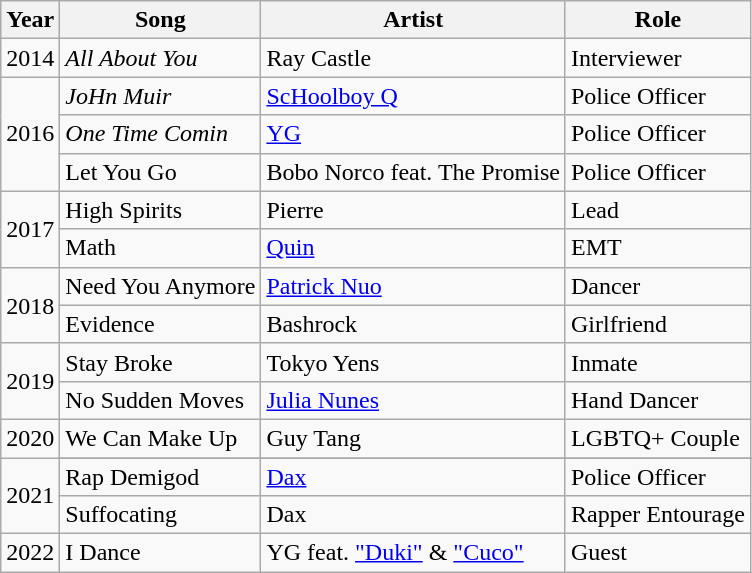<table class="wikitable">
<tr>
<th>Year</th>
<th>Song</th>
<th>Artist</th>
<th>Role</th>
</tr>
<tr>
<td>2014</td>
<td><em>All About You</em></td>
<td>Ray Castle</td>
<td>Interviewer</td>
</tr>
<tr>
<td rowspan="3">2016</td>
<td><em>JoHn Muir</em></td>
<td><a href='#'>ScHoolboy Q</a></td>
<td>Police Officer</td>
</tr>
<tr>
<td><em>One Time Comin<strong></td>
<td><a href='#'>YG</a></td>
<td>Police Officer</td>
</tr>
<tr>
<td></em>Let You Go<em></td>
<td>Bobo Norco feat. The Promise</td>
<td>Police Officer</td>
</tr>
<tr>
<td rowspan="2">2017</td>
<td></em>High Spirits<em></td>
<td>Pierre</td>
<td>Lead</td>
</tr>
<tr>
<td></em>Math<em></td>
<td><a href='#'>Quin</a></td>
<td>EMT</td>
</tr>
<tr>
<td rowspan="2">2018</td>
<td></em>Need You Anymore<em></td>
<td><a href='#'>Patrick Nuo</a></td>
<td>Dancer</td>
</tr>
<tr>
<td></em>Evidence<em></td>
<td>Bashrock</td>
<td>Girlfriend</td>
</tr>
<tr>
<td rowspan="2">2019</td>
<td></em>Stay Broke<em></td>
<td>Tokyo Yens</td>
<td>Inmate</td>
</tr>
<tr>
<td></em>No Sudden Moves<em></td>
<td><a href='#'>Julia Nunes</a></td>
<td>Hand Dancer</td>
</tr>
<tr>
<td>2020</td>
<td></em>We Can Make Up<em></td>
<td>Guy Tang</td>
<td>LGBTQ+ Couple</td>
</tr>
<tr>
<td rowspan="3">2021</td>
</tr>
<tr>
<td></em>Rap Demigod<em></td>
<td><a href='#'>Dax</a></td>
<td>Police Officer</td>
</tr>
<tr>
<td></em>Suffocating<em></td>
<td>Dax</td>
<td>Rapper Entourage</td>
</tr>
<tr>
<td rowspan="1">2022</td>
<td></em>I Dance<em></td>
<td>YG feat. <a href='#'>"Duki"</a> & <a href='#'>"Cuco"</a></td>
<td>Guest</td>
</tr>
</table>
